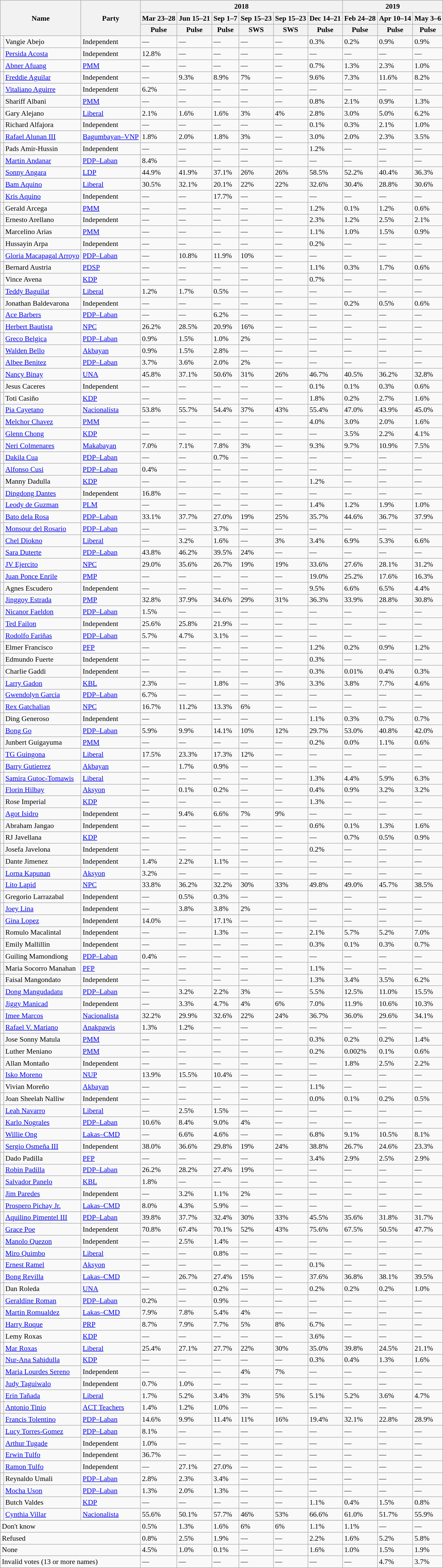<table class="wikitable sortable" style="font-size:90%;">
<tr>
<th rowspan=3 colspan=2>Name</th>
<th rowspan=3>Party</th>
<th colspan=6>2018</th>
<th colspan=3>2019</th>
</tr>
<tr>
<th>Mar 23–28</th>
<th>Jun 15–21</th>
<th>Sep 1–7</th>
<th>Sep 15–23</th>
<th>Sep 15–23</th>
<th>Dec 14–21</th>
<th>Feb 24–28</th>
<th>Apr 10–14</th>
<th>May 3–6</th>
</tr>
<tr>
<th data-sort-type="number">Pulse</th>
<th data-sort-type="number">Pulse</th>
<th data-sort-type="number">Pulse</th>
<th data-sort-type="number">SWS</th>
<th data-sort-type="number">SWS</th>
<th data-sort-type="number">Pulse</th>
<th data-sort-type="number">Pulse</th>
<th data-sort-type="number">Pulse</th>
<th data-sort-type="number">Pulse</th>
</tr>
<tr>
<td></td>
<td data-sort-value="Abejo, Vangie">Vangie Abejo</td>
<td>Independent</td>
<td>—</td>
<td>—</td>
<td>—</td>
<td>—</td>
<td>—</td>
<td>0.3%</td>
<td>0.2%</td>
<td>0.9%</td>
<td>0.9%</td>
</tr>
<tr>
<td></td>
<td data-sort-value="Acosta, Persida"><a href='#'>Persida Acosta</a></td>
<td>Independent</td>
<td>12.8%</td>
<td>—</td>
<td>—</td>
<td>—</td>
<td>—</td>
<td>—</td>
<td>—</td>
<td>—</td>
<td>—</td>
</tr>
<tr>
<td></td>
<td data-sort-value="Afuang, Abner"><a href='#'>Abner Afuang</a></td>
<td><a href='#'>PMM</a></td>
<td>—</td>
<td>—</td>
<td>—</td>
<td>—</td>
<td>—</td>
<td>0.7%</td>
<td>1.3%</td>
<td>2.3%</td>
<td>1.0%</td>
</tr>
<tr>
<td></td>
<td data-sort-value="Aguilar, Freddie"><a href='#'>Freddie Aguilar</a></td>
<td>Independent</td>
<td>—</td>
<td>9.3%</td>
<td>8.9%</td>
<td>7%</td>
<td>—</td>
<td>9.6%</td>
<td>7.3%</td>
<td>11.6%</td>
<td>8.2%</td>
</tr>
<tr>
<td></td>
<td data-sort-value="Aguirre, Vitaliano"><a href='#'>Vitaliano Aguirre</a></td>
<td>Independent</td>
<td>6.2%</td>
<td>—</td>
<td>—</td>
<td>—</td>
<td>—</td>
<td>—</td>
<td>—</td>
<td>—</td>
<td>—</td>
</tr>
<tr>
<td></td>
<td data-sort-value="Albani, Shariff">Shariff Albani</td>
<td><a href='#'>PMM</a></td>
<td>—</td>
<td>—</td>
<td>—</td>
<td>—</td>
<td>—</td>
<td>0.8%</td>
<td>2.1%</td>
<td>0.9%</td>
<td>1.3%</td>
</tr>
<tr>
<td></td>
<td data-sort-value="Alejano, Gary">Gary Alejano</td>
<td><a href='#'>Liberal</a></td>
<td>2.1%</td>
<td>1.6%</td>
<td>1.6%</td>
<td>3%</td>
<td>4%</td>
<td>2.8%</td>
<td>3.0%</td>
<td>5.0%</td>
<td>6.2%</td>
</tr>
<tr>
<td></td>
<td data-sort-value="Alfajora, Richard">Richard Alfajora</td>
<td>Independent</td>
<td>—</td>
<td>—</td>
<td>—</td>
<td>—</td>
<td>—</td>
<td>0.1%</td>
<td>0.3%</td>
<td>2.1%</td>
<td>1.0%</td>
</tr>
<tr>
<td></td>
<td data-sort-value="Alunan, Rafael"><a href='#'>Rafael Alunan III</a></td>
<td><a href='#'>Bagumbayan–VNP</a></td>
<td>1.8%</td>
<td>2.0%</td>
<td>1.8%</td>
<td>3%</td>
<td>—</td>
<td>3.0%</td>
<td>2.0%</td>
<td>2.3%</td>
<td>3.5%</td>
</tr>
<tr>
<td></td>
<td data-sort-value="Amir-Hussin, Pads">Pads Amir-Hussin</td>
<td>Independent</td>
<td>—</td>
<td>—</td>
<td>—</td>
<td>—</td>
<td>—</td>
<td>1.2%</td>
<td>—</td>
<td>—</td>
<td>—</td>
</tr>
<tr>
<td></td>
<td data-sort-value="Andanar, Martin"><a href='#'>Martin Andanar</a></td>
<td><a href='#'>PDP–Laban</a></td>
<td>8.4%</td>
<td>—</td>
<td>—</td>
<td>—</td>
<td>—</td>
<td>—</td>
<td>—</td>
<td>—</td>
<td>—</td>
</tr>
<tr>
<td></td>
<td data-sort-value="Angara, Sonny"><a href='#'>Sonny Angara</a></td>
<td><a href='#'>LDP</a></td>
<td>44.9%</td>
<td>41.9%</td>
<td>37.1%</td>
<td>26%</td>
<td>26%</td>
<td>58.5%</td>
<td>52.2%</td>
<td>40.4%</td>
<td>36.3%</td>
</tr>
<tr>
<td></td>
<td data-sort-value="Aquino, Bam"><a href='#'>Bam Aquino</a></td>
<td><a href='#'>Liberal</a></td>
<td>30.5%</td>
<td>32.1%</td>
<td>20.1%</td>
<td>22%</td>
<td>22%</td>
<td>32.6%</td>
<td>30.4%</td>
<td>28.8%</td>
<td>30.6%</td>
</tr>
<tr>
<td></td>
<td data-sort-value="Aquino, Kris"><a href='#'>Kris Aquino</a></td>
<td>Independent</td>
<td>—</td>
<td>—</td>
<td>17.7%</td>
<td>—</td>
<td>—</td>
<td>—</td>
<td>—</td>
<td>—</td>
<td>—</td>
</tr>
<tr>
<td></td>
<td data-sort-value="Arcega, Gerald">Gerald Arcega</td>
<td><a href='#'>PMM</a></td>
<td>—</td>
<td>—</td>
<td>—</td>
<td>—</td>
<td>—</td>
<td>1.2%</td>
<td>0.1%</td>
<td>1.2%</td>
<td>0.6%</td>
</tr>
<tr>
<td></td>
<td data-sort-value="Arellano, Ernesto">Ernesto Arellano</td>
<td>Independent</td>
<td>—</td>
<td>—</td>
<td>—</td>
<td>—</td>
<td>—</td>
<td>2.3%</td>
<td>1.2%</td>
<td>2.5%</td>
<td>2.1%</td>
</tr>
<tr>
<td></td>
<td data-sort-value="Arias, Marcelino">Marcelino Arias</td>
<td><a href='#'>PMM</a></td>
<td>—</td>
<td>—</td>
<td>—</td>
<td>—</td>
<td>—</td>
<td>1.1%</td>
<td>1.0%</td>
<td>1.5%</td>
<td>0.9%</td>
</tr>
<tr>
<td></td>
<td data-sort-value="Arpa, Hussayin">Hussayin Arpa</td>
<td>Independent</td>
<td>—</td>
<td>—</td>
<td>—</td>
<td>—</td>
<td>—</td>
<td>0.2%</td>
<td>—</td>
<td>—</td>
<td>—</td>
</tr>
<tr>
<td></td>
<td data-sort-value="Arroyo, Gloria Macapagal"><a href='#'>Gloria Macapagal Arroyo</a></td>
<td><a href='#'>PDP–Laban</a></td>
<td>—</td>
<td>10.8%</td>
<td>11.9%</td>
<td>10%</td>
<td>—</td>
<td>—</td>
<td>—</td>
<td>—</td>
<td>—</td>
</tr>
<tr>
<td></td>
<td data-sort-value="Austria, Bernard">Bernard Austria</td>
<td><a href='#'>PDSP</a></td>
<td>—</td>
<td>—</td>
<td>—</td>
<td>—</td>
<td>—</td>
<td>1.1%</td>
<td>0.3%</td>
<td>1.7%</td>
<td>0.6%</td>
</tr>
<tr>
<td></td>
<td data-sort-value="Avena, Vince">Vince Avena</td>
<td><a href='#'>KDP</a></td>
<td>—</td>
<td>—</td>
<td>—</td>
<td>—</td>
<td>—</td>
<td>0.7%</td>
<td>—</td>
<td>—</td>
<td>—</td>
</tr>
<tr>
<td></td>
<td data-sort-value="Baguilat, Teddy"><a href='#'>Teddy Baguilat</a></td>
<td><a href='#'>Liberal</a></td>
<td>1.2%</td>
<td>1.7%</td>
<td>0.5%</td>
<td>—</td>
<td>—</td>
<td>—</td>
<td>—</td>
<td>—</td>
<td>—</td>
</tr>
<tr>
<td></td>
<td data-sort-value="Baldevarona, Jonathan">Jonathan Baldevarona</td>
<td>Independent</td>
<td>—</td>
<td>—</td>
<td>—</td>
<td>—</td>
<td>—</td>
<td>—</td>
<td>0.2%</td>
<td>0.5%</td>
<td>0.6%</td>
</tr>
<tr>
<td></td>
<td data-sort-value="Barbers, Ace"><a href='#'>Ace Barbers</a></td>
<td><a href='#'>PDP–Laban</a></td>
<td>—</td>
<td>—</td>
<td>6.2%</td>
<td>—</td>
<td>—</td>
<td>—</td>
<td>—</td>
<td>—</td>
<td>—</td>
</tr>
<tr>
<td></td>
<td data-sort-value="Bautista, Herbert"><a href='#'>Herbert Bautista</a></td>
<td><a href='#'>NPC</a></td>
<td>26.2%</td>
<td>28.5%</td>
<td>20.9%</td>
<td>16%</td>
<td>—</td>
<td>—</td>
<td>—</td>
<td>—</td>
<td>—</td>
</tr>
<tr>
<td></td>
<td data-sort-value="Belgica, Greco"><a href='#'>Greco Belgica</a></td>
<td><a href='#'>PDP–Laban</a></td>
<td>0.9%</td>
<td>1.5%</td>
<td>1.0%</td>
<td>2%</td>
<td>—</td>
<td>—</td>
<td>—</td>
<td>—</td>
<td>—</td>
</tr>
<tr>
<td></td>
<td data-sort-value="Bello, Walden"><a href='#'>Walden Bello</a></td>
<td><a href='#'>Akbayan</a></td>
<td>0.9%</td>
<td>1.5%</td>
<td>2.8%</td>
<td>—</td>
<td>—</td>
<td>—</td>
<td>—</td>
<td>—</td>
<td>—</td>
</tr>
<tr>
<td></td>
<td data-sort-value="Benitez, Albee"><a href='#'>Albee Benitez</a></td>
<td><a href='#'>PDP–Laban</a></td>
<td>3.7%</td>
<td>3.6%</td>
<td>2.0%</td>
<td>2%</td>
<td>—</td>
<td>—</td>
<td>—</td>
<td>—</td>
<td>—</td>
</tr>
<tr>
<td></td>
<td data-sort-value="Binay, Nancy"><a href='#'>Nancy Binay</a></td>
<td><a href='#'>UNA</a></td>
<td>45.8%</td>
<td>37.1%</td>
<td>50.6%</td>
<td>31%</td>
<td>26%</td>
<td>46.7%</td>
<td>40.5%</td>
<td>36.2%</td>
<td>32.8%</td>
</tr>
<tr>
<td></td>
<td data-sort-value="Caceres, Jesus">Jesus Caceres</td>
<td>Independent</td>
<td>—</td>
<td>—</td>
<td>—</td>
<td>—</td>
<td>—</td>
<td>0.1%</td>
<td>0.1%</td>
<td>0.3%</td>
<td>0.6%</td>
</tr>
<tr>
<td></td>
<td data-sort-value="Casiño, Toti">Toti Casiño</td>
<td><a href='#'>KDP</a></td>
<td>—</td>
<td>—</td>
<td>—</td>
<td>—</td>
<td>—</td>
<td>1.8%</td>
<td>0.2%</td>
<td>2.7%</td>
<td>1.6%</td>
</tr>
<tr>
<td></td>
<td data-sort-value="Cayetano, Pia"><a href='#'>Pia Cayetano</a></td>
<td><a href='#'>Nacionalista</a></td>
<td>53.8%</td>
<td>55.7%</td>
<td>54.4%</td>
<td>37%</td>
<td>43%</td>
<td>55.4%</td>
<td>47.0%</td>
<td>43.9%</td>
<td>45.0%</td>
</tr>
<tr>
<td></td>
<td data-sort-value="Chavez, Melchor"><a href='#'>Melchor Chavez</a></td>
<td><a href='#'>PMM</a></td>
<td>—</td>
<td>—</td>
<td>—</td>
<td>—</td>
<td>—</td>
<td>4.0%</td>
<td>3.0%</td>
<td>2.0%</td>
<td>1.6%</td>
</tr>
<tr>
<td></td>
<td data-sort-value="Chong, Glenn"><a href='#'>Glenn Chong</a></td>
<td><a href='#'>KDP</a></td>
<td>—</td>
<td>—</td>
<td>—</td>
<td>—</td>
<td>—</td>
<td>—</td>
<td>3.5%</td>
<td>2.2%</td>
<td>4.1%</td>
</tr>
<tr>
<td></td>
<td data-sort-value="Colmenares, Neri"><a href='#'>Neri Colmenares</a></td>
<td><a href='#'>Makabayan</a></td>
<td>7.0%</td>
<td>7.1%</td>
<td>7.8%</td>
<td>3%</td>
<td>—</td>
<td>9.3%</td>
<td>9.7%</td>
<td>10.9%</td>
<td>7.5%</td>
</tr>
<tr>
<td></td>
<td data-sort-value="Cua, Dakila"><a href='#'>Dakila Cua</a></td>
<td><a href='#'>PDP–Laban</a></td>
<td>—</td>
<td>—</td>
<td>0.7%</td>
<td>—</td>
<td>—</td>
<td>—</td>
<td>—</td>
<td>—</td>
<td>—</td>
</tr>
<tr>
<td></td>
<td data-sort-value="Cusi, Alfonso"><a href='#'>Alfonso Cusi</a></td>
<td><a href='#'>PDP–Laban</a></td>
<td>0.4%</td>
<td>—</td>
<td>—</td>
<td>—</td>
<td>—</td>
<td>—</td>
<td>—</td>
<td>—</td>
<td>—</td>
</tr>
<tr>
<td></td>
<td data-sort-value="Dadulla, Manny">Manny Dadulla</td>
<td><a href='#'>KDP</a></td>
<td>—</td>
<td>—</td>
<td>—</td>
<td>—</td>
<td>—</td>
<td>1.2%</td>
<td>—</td>
<td>—</td>
<td>—</td>
</tr>
<tr>
<td></td>
<td data-sort-value="Dantes, Dingdong"><a href='#'>Dingdong Dantes</a></td>
<td>Independent</td>
<td>16.8%</td>
<td>—</td>
<td>—</td>
<td>—</td>
<td>—</td>
<td>—</td>
<td>—</td>
<td>—</td>
<td>—</td>
</tr>
<tr>
<td></td>
<td data-sort-value="De Guzman, Leody"><a href='#'>Leody de Guzman</a></td>
<td><a href='#'>PLM</a></td>
<td>—</td>
<td>—</td>
<td>—</td>
<td>—</td>
<td>—</td>
<td>1.4%</td>
<td>1.2%</td>
<td>1.9%</td>
<td>1.0%</td>
</tr>
<tr>
<td></td>
<td data-sort-value="Dela Rosa, Bato"><a href='#'>Bato dela Rosa</a></td>
<td><a href='#'>PDP–Laban</a></td>
<td>33.1%</td>
<td>37.7%</td>
<td>27.0%</td>
<td>19%</td>
<td>25%</td>
<td>35.7%</td>
<td>44.6%</td>
<td>36.7%</td>
<td>37.9%</td>
</tr>
<tr>
<td></td>
<td data-sort-value="Del Rosario, Monsour"><a href='#'>Monsour del Rosario</a></td>
<td><a href='#'>PDP–Laban</a></td>
<td>—</td>
<td>—</td>
<td>3.7%</td>
<td>—</td>
<td>—</td>
<td>—</td>
<td>—</td>
<td>—</td>
<td>—</td>
</tr>
<tr>
<td></td>
<td data-sort-value="Diokno, Chel"><a href='#'>Chel Diokno</a></td>
<td><a href='#'>Liberal</a></td>
<td>—</td>
<td>3.2%</td>
<td>1.6%</td>
<td>—</td>
<td>3%</td>
<td>3.4%</td>
<td>6.9%</td>
<td>5.3%</td>
<td>6.6%</td>
</tr>
<tr>
<td></td>
<td data-sort-value="Duterte, Sara"><a href='#'>Sara Duterte</a></td>
<td><a href='#'>PDP–Laban</a></td>
<td>43.8%</td>
<td>46.2%</td>
<td>39.5%</td>
<td>24%</td>
<td>—</td>
<td>—</td>
<td>—</td>
<td>—</td>
<td>—</td>
</tr>
<tr>
<td></td>
<td data-sort-value="Ejercito, JV"><a href='#'>JV Ejercito</a></td>
<td><a href='#'>NPC</a></td>
<td>29.0%</td>
<td>35.6%</td>
<td>26.7%</td>
<td>19%</td>
<td>19%</td>
<td>33.6%</td>
<td>27.6%</td>
<td>28.1%</td>
<td>31.2%</td>
</tr>
<tr>
<td></td>
<td data-sort-value="Enrile, Juan Ponce"><a href='#'>Juan Ponce Enrile</a></td>
<td><a href='#'>PMP</a></td>
<td>—</td>
<td>—</td>
<td>—</td>
<td>—</td>
<td>—</td>
<td>19.0%</td>
<td>25.2%</td>
<td>17.6%</td>
<td>16.3%</td>
</tr>
<tr>
<td></td>
<td data-sort-value="Escudero, Agnes">Agnes Escudero</td>
<td>Independent</td>
<td>—</td>
<td>—</td>
<td>—</td>
<td>—</td>
<td>—</td>
<td>9.5%</td>
<td>6.6%</td>
<td>6.5%</td>
<td>4.4%</td>
</tr>
<tr>
<td></td>
<td data-sort-value="Estrada, Jinggoy"><a href='#'>Jinggoy Estrada</a></td>
<td><a href='#'>PMP</a></td>
<td>32.8%</td>
<td>37.9%</td>
<td>34.6%</td>
<td>29%</td>
<td>31%</td>
<td>36.3%</td>
<td>33.9%</td>
<td>28.8%</td>
<td>30.8%</td>
</tr>
<tr>
<td></td>
<td data-sort-value="Faeldon, Nicanor"><a href='#'>Nicanor Faeldon</a></td>
<td><a href='#'>PDP–Laban</a></td>
<td>1.5%</td>
<td>—</td>
<td>—</td>
<td>—</td>
<td>—</td>
<td>—</td>
<td>—</td>
<td>—</td>
<td>—</td>
</tr>
<tr>
<td></td>
<td data-sort-value="Failon, Ted"><a href='#'>Ted Failon</a></td>
<td>Independent</td>
<td>25.6%</td>
<td>25.8%</td>
<td>21.9%</td>
<td>—</td>
<td>—</td>
<td>—</td>
<td>—</td>
<td>—</td>
<td>—</td>
</tr>
<tr>
<td></td>
<td data-sort-value="Fariñas, Rodolfo"><a href='#'>Rodolfo Fariñas</a></td>
<td><a href='#'>PDP–Laban</a></td>
<td>5.7%</td>
<td>4.7%</td>
<td>3.1%</td>
<td>—</td>
<td>—</td>
<td>—</td>
<td>—</td>
<td>—</td>
<td>—</td>
</tr>
<tr>
<td></td>
<td data-sort-value="Francisco, Elmer">Elmer Francisco</td>
<td><a href='#'>PFP</a></td>
<td>—</td>
<td>—</td>
<td>—</td>
<td>—</td>
<td>—</td>
<td>1.2%</td>
<td>0.2%</td>
<td>0.9%</td>
<td>1.2%</td>
</tr>
<tr>
<td></td>
<td data-sort-value="Fuerte, Edmundo">Edmundo Fuerte</td>
<td>Independent</td>
<td>—</td>
<td>—</td>
<td>—</td>
<td>—</td>
<td>—</td>
<td>0.3%</td>
<td>—</td>
<td>—</td>
<td>—</td>
</tr>
<tr>
<td></td>
<td data-sort-value="Gaddi, Charlie">Charlie Gaddi</td>
<td>Independent</td>
<td>—</td>
<td>—</td>
<td>—</td>
<td>—</td>
<td>—</td>
<td>0.3%</td>
<td>0.01%</td>
<td>0.4%</td>
<td>0.3%</td>
</tr>
<tr>
<td></td>
<td data-sort-value="Gadon, Larry"><a href='#'>Larry Gadon</a></td>
<td><a href='#'>KBL</a></td>
<td>2.3%</td>
<td>—</td>
<td>1.8%</td>
<td>—</td>
<td>3%</td>
<td>3.3%</td>
<td>3.8%</td>
<td>7.7%</td>
<td>4.6%</td>
</tr>
<tr>
<td></td>
<td data-sort-value="Garcia, Gwendolyn"><a href='#'>Gwendolyn Garcia</a></td>
<td><a href='#'>PDP–Laban</a></td>
<td>6.7%</td>
<td>—</td>
<td>—</td>
<td>—</td>
<td>—</td>
<td>—</td>
<td>—</td>
<td>—</td>
<td>—</td>
</tr>
<tr>
<td></td>
<td data-sort-value="Gatchalian, Rex"><a href='#'>Rex Gatchalian</a></td>
<td><a href='#'>NPC</a></td>
<td>16.7%</td>
<td>11.2%</td>
<td>13.3%</td>
<td>6%</td>
<td>—</td>
<td>—</td>
<td>—</td>
<td>—</td>
<td>—</td>
</tr>
<tr>
<td></td>
<td data-sort-value="Generoso, Ding">Ding Generoso</td>
<td>Independent</td>
<td>—</td>
<td>—</td>
<td>—</td>
<td>—</td>
<td>—</td>
<td>1.1%</td>
<td>0.3%</td>
<td>0.7%</td>
<td>0.7%</td>
</tr>
<tr>
<td></td>
<td data-sort-value="Go, Bong"><a href='#'>Bong Go</a></td>
<td><a href='#'>PDP–Laban</a></td>
<td>5.9%</td>
<td>9.9%</td>
<td>14.1%</td>
<td>10%</td>
<td>12%</td>
<td>29.7%</td>
<td>53.0%</td>
<td>40.8%</td>
<td>42.0%</td>
</tr>
<tr>
<td></td>
<td data-sort-value="Guigayuma, Junbert">Junbert Guigayuma</td>
<td><a href='#'>PMM</a></td>
<td>—</td>
<td>—</td>
<td>—</td>
<td>—</td>
<td>—</td>
<td>0.2%</td>
<td>0.0%</td>
<td>1.1%</td>
<td>0.6%</td>
</tr>
<tr>
<td></td>
<td data-sort-value="Guingona, TG"><a href='#'>TG Guingona</a></td>
<td><a href='#'>Liberal</a></td>
<td>17.5%</td>
<td>23.3%</td>
<td>17.3%</td>
<td>12%</td>
<td>—</td>
<td>—</td>
<td>—</td>
<td>—</td>
<td>—</td>
</tr>
<tr>
<td></td>
<td data-sort-value="Gutierrez, Barry"><a href='#'>Barry Gutierrez</a></td>
<td><a href='#'>Akbayan</a></td>
<td>—</td>
<td>1.7%</td>
<td>0.9%</td>
<td>—</td>
<td>—</td>
<td>—</td>
<td>—</td>
<td>—</td>
<td>—</td>
</tr>
<tr>
<td></td>
<td data-sort-value="Gutoc-Tomawis, Samira"><a href='#'>Samira Gutoc-Tomawis</a></td>
<td><a href='#'>Liberal</a></td>
<td>—</td>
<td>—</td>
<td>—</td>
<td>—</td>
<td>—</td>
<td>1.3%</td>
<td>4.4%</td>
<td>5.9%</td>
<td>6.3%</td>
</tr>
<tr>
<td></td>
<td data-sort-value="Hilbay, Florin"><a href='#'>Florin Hilbay</a></td>
<td><a href='#'>Aksyon</a></td>
<td>—</td>
<td>0.1%</td>
<td>0.2%</td>
<td>—</td>
<td>—</td>
<td>0.4%</td>
<td>0.9%</td>
<td>3.2%</td>
<td>3.2%</td>
</tr>
<tr>
<td></td>
<td data-sort-value="Imperial, Rose">Rose Imperial</td>
<td><a href='#'>KDP</a></td>
<td>—</td>
<td>—</td>
<td>—</td>
<td>—</td>
<td>—</td>
<td>1.3%</td>
<td>—</td>
<td>—</td>
<td>—</td>
</tr>
<tr>
<td></td>
<td data-sort-value="Isidro, Agot"><a href='#'>Agot Isidro</a></td>
<td>Independent</td>
<td>—</td>
<td>9.4%</td>
<td>6.6%</td>
<td>7%</td>
<td>9%</td>
<td>—</td>
<td>—</td>
<td>—</td>
<td>—</td>
</tr>
<tr>
<td></td>
<td data-sort-value="Jangao, Abraham">Abraham Jangao</td>
<td>Independent</td>
<td>—</td>
<td>—</td>
<td>—</td>
<td>—</td>
<td>—</td>
<td>0.6%</td>
<td>0.1%</td>
<td>1.3%</td>
<td>1.6%</td>
</tr>
<tr>
<td></td>
<td data-sort-value="Javellana, RJ">RJ Javellana</td>
<td><a href='#'>KDP</a></td>
<td>—</td>
<td>—</td>
<td>—</td>
<td>—</td>
<td>—</td>
<td>—</td>
<td>0.7%</td>
<td>0.5%</td>
<td>0.9%</td>
</tr>
<tr>
<td></td>
<td data-sort-value="Javelona, Josefa">Josefa Javelona</td>
<td>Independent</td>
<td>—</td>
<td>—</td>
<td>—</td>
<td>—</td>
<td>—</td>
<td>0.2%</td>
<td>—</td>
<td>—</td>
<td>—</td>
</tr>
<tr>
<td></td>
<td data-sort-value="Jimenez, Dante">Dante Jimenez</td>
<td>Independent</td>
<td>1.4%</td>
<td>2.2%</td>
<td>1.1%</td>
<td>—</td>
<td>—</td>
<td>—</td>
<td>—</td>
<td>—</td>
<td>—</td>
</tr>
<tr>
<td></td>
<td data-sort-value="Kapunan, Lorna"><a href='#'>Lorna Kapunan</a></td>
<td><a href='#'>Aksyon</a></td>
<td>3.2%</td>
<td>—</td>
<td>—</td>
<td>—</td>
<td>—</td>
<td>—</td>
<td>—</td>
<td>—</td>
<td>—</td>
</tr>
<tr>
<td></td>
<td data-sort-value="Lapid, Lito"><a href='#'>Lito Lapid</a></td>
<td><a href='#'>NPC</a></td>
<td>33.8%</td>
<td>36.2%</td>
<td>32.2%</td>
<td>30%</td>
<td>33%</td>
<td>49.8%</td>
<td>49.0%</td>
<td>45.7%</td>
<td>38.5%</td>
</tr>
<tr>
<td></td>
<td data-sort-value="Larrazabal, Gregorio">Gregorio Larrazabal</td>
<td>Independent</td>
<td>—</td>
<td>0.5%</td>
<td>0.3%</td>
<td>—</td>
<td>—</td>
<td></td>
<td>—</td>
<td>—</td>
<td>—</td>
</tr>
<tr>
<td></td>
<td data-sort-value="Lina, Joey"><a href='#'>Joey Lina</a></td>
<td>Independent</td>
<td>—</td>
<td>3.8%</td>
<td>3.8%</td>
<td>2%</td>
<td>—</td>
<td>—</td>
<td>—</td>
<td>—</td>
<td>—</td>
</tr>
<tr>
<td></td>
<td data-sort-value="Lopez, Gina"><a href='#'>Gina Lopez</a></td>
<td>Independent</td>
<td>14.0%</td>
<td>—</td>
<td>17.1%</td>
<td>—</td>
<td>—</td>
<td>—</td>
<td>—</td>
<td>—</td>
<td>—</td>
</tr>
<tr>
<td></td>
<td data-sort-value="Macalintal, Romulo">Romulo Macalintal</td>
<td>Independent</td>
<td>—</td>
<td>—</td>
<td>1.3%</td>
<td>—</td>
<td>—</td>
<td>2.1%</td>
<td>5.7%</td>
<td>5.2%</td>
<td>7.0%</td>
</tr>
<tr>
<td></td>
<td data-sort-value="Mallillin, Emily">Emily Mallillin</td>
<td>Independent</td>
<td>—</td>
<td>—</td>
<td>—</td>
<td>—</td>
<td>—</td>
<td>0.3%</td>
<td>0.1%</td>
<td>0.3%</td>
<td>0.7%</td>
</tr>
<tr>
<td></td>
<td data-sort-value="Mamondiong, Guiling">Guiling Mamondiong</td>
<td><a href='#'>PDP–Laban</a></td>
<td>0.4%</td>
<td>—</td>
<td>—</td>
<td>—</td>
<td>—</td>
<td>—</td>
<td>—</td>
<td>—</td>
<td>—</td>
</tr>
<tr>
<td></td>
<td data-sort-value="Manahan, Maria Socorro">Maria Socorro Manahan</td>
<td><a href='#'>PFP</a></td>
<td>—</td>
<td>—</td>
<td>—</td>
<td>—</td>
<td>—</td>
<td>1.1%</td>
<td>—</td>
<td>—</td>
<td>—</td>
</tr>
<tr>
<td></td>
<td data-sort-value="Mangondato, Faisal">Faisal Mangondato</td>
<td>Independent</td>
<td>—</td>
<td>—</td>
<td>—</td>
<td>—</td>
<td>—</td>
<td>1.3%</td>
<td>3.4%</td>
<td>3.5%</td>
<td>6.2%</td>
</tr>
<tr>
<td></td>
<td data-sort-value="Mangudadatu, Dong"><a href='#'>Dong Mangudadatu</a></td>
<td><a href='#'>PDP–Laban</a></td>
<td>—</td>
<td>3.2%</td>
<td>2.2%</td>
<td>3%</td>
<td>—</td>
<td>5.5%</td>
<td>12.5%</td>
<td>11.0%</td>
<td>15.5%</td>
</tr>
<tr>
<td></td>
<td data-sort-value="Manicad, Jiggy"><a href='#'>Jiggy Manicad</a></td>
<td>Independent</td>
<td>—</td>
<td>3.3%</td>
<td>4.7%</td>
<td>4%</td>
<td>6%</td>
<td>7.0%</td>
<td>11.9%</td>
<td>10.6%</td>
<td>10.3%</td>
</tr>
<tr>
<td></td>
<td data-sort-value="Marcos, Imee"><a href='#'>Imee Marcos</a></td>
<td><a href='#'>Nacionalista</a></td>
<td>32.2%</td>
<td>29.9%</td>
<td>32.6%</td>
<td>22%</td>
<td>24%</td>
<td>36.7%</td>
<td>36.0%</td>
<td>29.6%</td>
<td>34.1%</td>
</tr>
<tr>
<td></td>
<td data-sort-value="Mariano, Rafael"><a href='#'>Rafael V. Mariano</a></td>
<td><a href='#'>Anakpawis</a></td>
<td>1.3%</td>
<td>1.2%</td>
<td>—</td>
<td>—</td>
<td>—</td>
<td>—</td>
<td>—</td>
<td>—</td>
<td>—</td>
</tr>
<tr>
<td></td>
<td data-sort-value="Matula, Jose Sonny">Jose Sonny Matula</td>
<td><a href='#'>PMM</a></td>
<td>—</td>
<td>—</td>
<td>—</td>
<td>—</td>
<td>—</td>
<td>0.3%</td>
<td>0.2%</td>
<td>0.2%</td>
<td>1.4%</td>
</tr>
<tr>
<td></td>
<td data-sort-value="Meniano, Luther">Luther Meniano</td>
<td><a href='#'>PMM</a></td>
<td>—</td>
<td>—</td>
<td>—</td>
<td>—</td>
<td>—</td>
<td>0.2%</td>
<td>0.002%</td>
<td>0.1%</td>
<td>0.6%</td>
</tr>
<tr>
<td></td>
<td data-sort-value="Montaño, Allan">Allan Montaño</td>
<td>Independent</td>
<td>—</td>
<td>—</td>
<td>—</td>
<td>—</td>
<td>—</td>
<td>—</td>
<td>1.8%</td>
<td>2.5%</td>
<td>2.2%</td>
</tr>
<tr>
<td></td>
<td data-sort-value="Moreno, Isko"><a href='#'>Isko Moreno</a></td>
<td><a href='#'>NUP</a></td>
<td>13.9%</td>
<td>15.5%</td>
<td>10.4%</td>
<td>—</td>
<td>—</td>
<td>—</td>
<td>—</td>
<td>—</td>
<td>—</td>
</tr>
<tr>
<td></td>
<td data-sort-value="Moreño, Vivian">Vivian Moreño</td>
<td><a href='#'>Akbayan</a></td>
<td>—</td>
<td>—</td>
<td>—</td>
<td>—</td>
<td>—</td>
<td>1.1%</td>
<td>—</td>
<td>—</td>
<td>—</td>
</tr>
<tr>
<td></td>
<td data-sort-value="Nalliw, Joan Sheelah">Joan Sheelah Nalliw</td>
<td>Independent</td>
<td>—</td>
<td>—</td>
<td>—</td>
<td>—</td>
<td>—</td>
<td>0.0%</td>
<td>0.1%</td>
<td>0.2%</td>
<td>0.5%</td>
</tr>
<tr>
<td></td>
<td data-sort-value="Navarro, Leah"><a href='#'>Leah Navarro</a></td>
<td><a href='#'>Liberal</a></td>
<td>—</td>
<td>2.5%</td>
<td>1.5%</td>
<td>—</td>
<td>—</td>
<td>—</td>
<td>—</td>
<td>—</td>
<td>—</td>
</tr>
<tr>
<td></td>
<td data-sort-value="Nograles, Karlo"><a href='#'>Karlo Nograles</a></td>
<td><a href='#'>PDP–Laban</a></td>
<td>10.6%</td>
<td>8.4%</td>
<td>9.0%</td>
<td>4%</td>
<td>—</td>
<td>—</td>
<td>—</td>
<td>—</td>
<td>—</td>
</tr>
<tr>
<td></td>
<td data-sort-value="Ong, Willie"><a href='#'>Willie Ong</a></td>
<td><a href='#'>Lakas–CMD</a></td>
<td>—</td>
<td>6.6%</td>
<td>4.6%</td>
<td>—</td>
<td>—</td>
<td>6.8%</td>
<td>9.1%</td>
<td>10.5%</td>
<td>8.1%</td>
</tr>
<tr>
<td></td>
<td data-sort-value="Osmeña, Sergio"><a href='#'>Sergio Osmeña III</a></td>
<td>Independent</td>
<td>38.0%</td>
<td>36.6%</td>
<td>29.8%</td>
<td>19%</td>
<td>24%</td>
<td>38.8%</td>
<td>26.7%</td>
<td>24.6%</td>
<td>23.3%</td>
</tr>
<tr>
<td></td>
<td data-sort-value="Padilla, Dado">Dado Padilla</td>
<td><a href='#'>PFP</a></td>
<td>—</td>
<td>—</td>
<td>—</td>
<td>—</td>
<td>—</td>
<td>3.4%</td>
<td>2.9%</td>
<td>2.5%</td>
<td>2.9%</td>
</tr>
<tr>
<td></td>
<td data-sort-value="Padilla, Robin"><a href='#'>Robin Padilla</a></td>
<td><a href='#'>PDP–Laban</a></td>
<td>26.2%</td>
<td>28.2%</td>
<td>27.4%</td>
<td>19%</td>
<td>—</td>
<td>—</td>
<td>—</td>
<td>—</td>
<td>—</td>
</tr>
<tr>
<td></td>
<td data-sort-value="Panelo, Salvador"><a href='#'>Salvador Panelo</a></td>
<td><a href='#'>KBL</a></td>
<td>1.8%</td>
<td>—</td>
<td>—</td>
<td>—</td>
<td>—</td>
<td>—</td>
<td>—</td>
<td>—</td>
<td>—</td>
</tr>
<tr>
<td></td>
<td data-sort-value="Paredes, Jim"><a href='#'>Jim Paredes</a></td>
<td>Independent</td>
<td>—</td>
<td>3.2%</td>
<td>1.1%</td>
<td>2%</td>
<td>—</td>
<td>—</td>
<td>—</td>
<td>—</td>
<td>—</td>
</tr>
<tr>
<td></td>
<td data-sort-value="Pichay, Prospero"><a href='#'>Prospero Pichay Jr.</a></td>
<td><a href='#'>Lakas–CMD</a></td>
<td>8.0%</td>
<td>4.3%</td>
<td>5.9%</td>
<td>—</td>
<td>—</td>
<td>—</td>
<td>—</td>
<td>—</td>
<td>—</td>
</tr>
<tr>
<td></td>
<td data-sort-value="Pimentel, Aquilino"><a href='#'>Aquilino Pimentel III</a></td>
<td><a href='#'>PDP–Laban</a></td>
<td>39.8%</td>
<td>37.7%</td>
<td>32.4%</td>
<td>30%</td>
<td>33%</td>
<td>45.5%</td>
<td>35.6%</td>
<td>31.8%</td>
<td>31.7%</td>
</tr>
<tr>
<td></td>
<td data-sort-value="Poe, Grace"><a href='#'>Grace Poe</a></td>
<td>Independent</td>
<td>70.8%</td>
<td>67.4%</td>
<td>70.1%</td>
<td>52%</td>
<td>43%</td>
<td>75.6%</td>
<td>67.5%</td>
<td>50.5%</td>
<td>47.7%</td>
</tr>
<tr>
<td></td>
<td data-sort-value="Quezon, Manolo"><a href='#'>Manolo Quezon</a></td>
<td>Independent</td>
<td>—</td>
<td>2.5%</td>
<td>1.4%</td>
<td>—</td>
<td>—</td>
<td>—</td>
<td>—</td>
<td>—</td>
<td>—</td>
</tr>
<tr>
<td></td>
<td data-sort-value="Quimbo, Miro"><a href='#'>Miro Quimbo</a></td>
<td><a href='#'>Liberal</a></td>
<td>—</td>
<td>—</td>
<td>0.8%</td>
<td>—</td>
<td>—</td>
<td>—</td>
<td>—</td>
<td>—</td>
<td>—</td>
</tr>
<tr>
<td></td>
<td data-sort-value="Ramel, Ernest"><a href='#'>Ernest Ramel</a></td>
<td><a href='#'>Aksyon</a></td>
<td>—</td>
<td>—</td>
<td>—</td>
<td>—</td>
<td>—</td>
<td>0.1%</td>
<td>—</td>
<td>—</td>
<td>—</td>
</tr>
<tr>
<td></td>
<td data-sort-value="Revilla, Bong"><a href='#'>Bong Revilla</a></td>
<td><a href='#'>Lakas–CMD</a></td>
<td>—</td>
<td>26.7%</td>
<td>27.4%</td>
<td>15%</td>
<td>—</td>
<td>37.6%</td>
<td>36.8%</td>
<td>38.1%</td>
<td>39.5%</td>
</tr>
<tr>
<td></td>
<td data-sort-value="Roleda, Dan">Dan Roleda</td>
<td><a href='#'>UNA</a></td>
<td>—</td>
<td>—</td>
<td>0.2%</td>
<td>—</td>
<td>—</td>
<td>0.2%</td>
<td>0.2%</td>
<td>0.2%</td>
<td>1.0%</td>
</tr>
<tr>
<td></td>
<td data-sort-value="Roman, Geraldine"><a href='#'>Geraldine Roman</a></td>
<td><a href='#'>PDP–Laban</a></td>
<td>0.2%</td>
<td>—</td>
<td>0.9%</td>
<td>—</td>
<td>—</td>
<td>—</td>
<td>—</td>
<td>—</td>
<td>—</td>
</tr>
<tr>
<td></td>
<td data-sort-value="Romualdez, Martin"><a href='#'>Martin Romualdez</a></td>
<td><a href='#'>Lakas–CMD</a></td>
<td>7.9%</td>
<td>7.8%</td>
<td>5.4%</td>
<td>4%</td>
<td>—</td>
<td>—</td>
<td>—</td>
<td>—</td>
<td>—</td>
</tr>
<tr>
<td></td>
<td data-sort-value="Roque, Harry"><a href='#'>Harry Roque</a></td>
<td><a href='#'>PRP</a></td>
<td>8.7%</td>
<td>7.9%</td>
<td>7.7%</td>
<td>5%</td>
<td>8%</td>
<td>6.7%</td>
<td>—</td>
<td>—</td>
<td>—</td>
</tr>
<tr>
<td></td>
<td data-sort-value="Roxas, Lemy">Lemy Roxas</td>
<td><a href='#'>KDP</a></td>
<td>—</td>
<td>—</td>
<td>—</td>
<td>—</td>
<td>—</td>
<td>3.6%</td>
<td>—</td>
<td>—</td>
<td>—</td>
</tr>
<tr>
<td></td>
<td data-sort-value="Roxas, Mar"><a href='#'>Mar Roxas</a></td>
<td><a href='#'>Liberal</a></td>
<td>25.4%</td>
<td>27.1%</td>
<td>27.7%</td>
<td>22%</td>
<td>30%</td>
<td>35.0%</td>
<td>39.8%</td>
<td>24.5%</td>
<td>21.1%</td>
</tr>
<tr>
<td></td>
<td data-sort-value="Sahidulla, Nur-Ana"><a href='#'>Nur-Ana Sahidulla</a></td>
<td><a href='#'>KDP</a></td>
<td>—</td>
<td>—</td>
<td>—</td>
<td>—</td>
<td>—</td>
<td>0.3%</td>
<td>0.4%</td>
<td>1.3%</td>
<td>1.6%</td>
</tr>
<tr>
<td></td>
<td data-sort-value="Sereno, Maria Lourdes"><a href='#'>Maria Lourdes Sereno</a></td>
<td>Independent</td>
<td>—</td>
<td>—</td>
<td>—</td>
<td>4%</td>
<td>7%</td>
<td>—</td>
<td>—</td>
<td>—</td>
<td>—</td>
</tr>
<tr>
<td></td>
<td data-sort-value="Taguiwalo, Judy"><a href='#'>Judy Taguiwalo</a></td>
<td>Independent</td>
<td>0.7%</td>
<td>1.0%</td>
<td>—</td>
<td>—</td>
<td>—</td>
<td>—</td>
<td>—</td>
<td>—</td>
<td>—</td>
</tr>
<tr>
<td></td>
<td data-sort-value="Tañada, Erin"><a href='#'>Erin Tañada</a></td>
<td><a href='#'>Liberal</a></td>
<td>1.7%</td>
<td>5.2%</td>
<td>3.4%</td>
<td>3%</td>
<td>5%</td>
<td>5.1%</td>
<td>5.2%</td>
<td>3.6%</td>
<td>4.7%</td>
</tr>
<tr>
<td></td>
<td data-sort-value="Tinio, Antonio"><a href='#'>Antonio Tinio</a></td>
<td><a href='#'>ACT Teachers</a></td>
<td>1.4%</td>
<td>1.2%</td>
<td>1.0%</td>
<td>—</td>
<td>—</td>
<td>—</td>
<td>—</td>
<td>—</td>
<td>—</td>
</tr>
<tr>
<td></td>
<td data-sort-value="Tolentino, Francis"><a href='#'>Francis Tolentino</a></td>
<td><a href='#'>PDP–Laban</a></td>
<td>14.6%</td>
<td>9.9%</td>
<td>11.4%</td>
<td>11%</td>
<td>16%</td>
<td>19.4%</td>
<td>32.1%</td>
<td>22.8%</td>
<td>28.9%</td>
</tr>
<tr>
<td></td>
<td data-sort-value="Torres-Gomez, Lucy"><a href='#'>Lucy Torres-Gomez</a></td>
<td><a href='#'>PDP–Laban</a></td>
<td>8.1%</td>
<td>—</td>
<td>—</td>
<td>—</td>
<td>—</td>
<td>—</td>
<td>—</td>
<td>—</td>
<td>—</td>
</tr>
<tr>
<td></td>
<td data-sort-value="Tugade, Arthur"><a href='#'>Arthur Tugade</a></td>
<td>Independent</td>
<td>1.0%</td>
<td>—</td>
<td>—</td>
<td>—</td>
<td>—</td>
<td>—</td>
<td>—</td>
<td>—</td>
<td>—</td>
</tr>
<tr>
<td></td>
<td data-sort-value="Tulfo, Erwin"><a href='#'>Erwin Tulfo</a></td>
<td>Independent</td>
<td>36.7%</td>
<td>—</td>
<td>—</td>
<td>—</td>
<td>—</td>
<td>—</td>
<td>—</td>
<td>—</td>
<td>—</td>
</tr>
<tr>
<td></td>
<td data-sort-value="Tulfo, Ramon"><a href='#'>Ramon Tulfo</a></td>
<td>Independent</td>
<td>—</td>
<td>27.1%</td>
<td>27.0%</td>
<td>—</td>
<td>—</td>
<td>—</td>
<td>—</td>
<td>—</td>
<td>—</td>
</tr>
<tr>
<td></td>
<td data-sort-value="Umali, Reynaldo">Reynaldo Umali</td>
<td><a href='#'>PDP–Laban</a></td>
<td>2.8%</td>
<td>2.3%</td>
<td>3.4%</td>
<td>—</td>
<td>—</td>
<td>—</td>
<td>—</td>
<td>—</td>
<td>—</td>
</tr>
<tr>
<td></td>
<td data-sort-value="Uson, Mocha"><a href='#'>Mocha Uson</a></td>
<td><a href='#'>PDP–Laban</a></td>
<td>1.3%</td>
<td>2.0%</td>
<td>1.3%</td>
<td>—</td>
<td>—</td>
<td>—</td>
<td>—</td>
<td>—</td>
<td>—</td>
</tr>
<tr>
<td></td>
<td data-sort-value="Valdes, Butch">Butch Valdes</td>
<td><a href='#'>KDP</a></td>
<td>—</td>
<td>—</td>
<td>—</td>
<td>—</td>
<td>—</td>
<td>1.1%</td>
<td>0.4%</td>
<td>1.5%</td>
<td>0.8%</td>
</tr>
<tr>
<td></td>
<td data-sort-value="Villar, Cynthia"><a href='#'>Cynthia Villar</a></td>
<td><a href='#'>Nacionalista</a></td>
<td>55.6%</td>
<td>50.1%</td>
<td>57.7%</td>
<td>46%</td>
<td>53%</td>
<td>66.6%</td>
<td>61.0%</td>
<td>51.7%</td>
<td>55.9%</td>
</tr>
<tr>
</tr>
<tr class="sortbottom">
<td colspan="3">Don't know</td>
<td>0.5%</td>
<td>1.3%</td>
<td>1.6%</td>
<td>6%</td>
<td>6%</td>
<td>1.1%</td>
<td>1.1%</td>
<td>—</td>
<td>—</td>
</tr>
<tr class="sortbottom">
<td colspan="3">Refused</td>
<td>0.8%</td>
<td>2.5%</td>
<td>1.9%</td>
<td>—</td>
<td>—</td>
<td>2.2%</td>
<td>1.6%</td>
<td>5.2%</td>
<td>5.8%</td>
</tr>
<tr class="sortbottom">
<td colspan="3">None</td>
<td>4.5%</td>
<td>1.0%</td>
<td>0.1%</td>
<td>—</td>
<td>—</td>
<td>1.6%</td>
<td>1.0%</td>
<td>1.5%</td>
<td>1.9%</td>
</tr>
<tr class="sortbottom">
<td colspan="3">Invalid votes (13 or more names)</td>
<td>—</td>
<td>—</td>
<td>—</td>
<td>—</td>
<td>—</td>
<td>—</td>
<td>—</td>
<td>4.7%</td>
<td>3.7%</td>
</tr>
</table>
